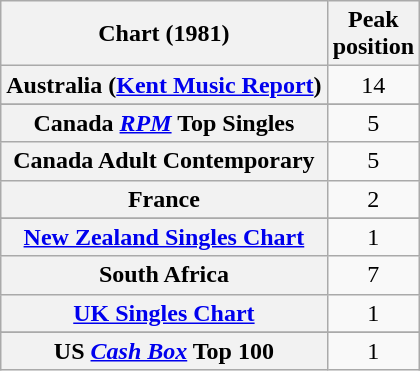<table class="wikitable sortable plainrowheaders">
<tr>
<th scope="col">Chart (1981)</th>
<th scope="col">Peak<br>position</th>
</tr>
<tr>
<th scope="row">Australia (<a href='#'>Kent Music Report</a>)</th>
<td style="text-align:center;">14</td>
</tr>
<tr>
</tr>
<tr>
<th scope="row">Canada <em><a href='#'>RPM</a></em> Top Singles</th>
<td style="text-align:center;">5</td>
</tr>
<tr>
<th scope="row">Canada Adult Contemporary</th>
<td style="text-align:center;">5</td>
</tr>
<tr>
<th scope="row">France</th>
<td style="text-align:center;">2</td>
</tr>
<tr>
</tr>
<tr>
<th scope="row"><a href='#'>New Zealand Singles Chart</a></th>
<td style="text-align:center;">1</td>
</tr>
<tr>
<th scope="row">South Africa</th>
<td style="text-align:center;">7</td>
</tr>
<tr>
<th scope="row"><a href='#'>UK Singles Chart</a></th>
<td style="text-align:center;">1</td>
</tr>
<tr>
</tr>
<tr>
</tr>
<tr>
</tr>
<tr>
<th scope="row">US <em><a href='#'>Cash Box</a></em> Top 100</th>
<td style="text-align:center;">1</td>
</tr>
</table>
